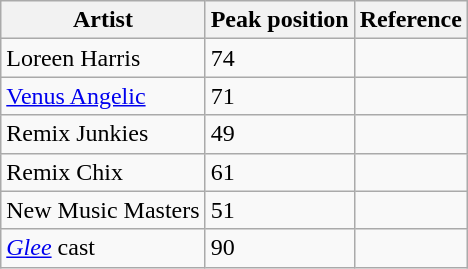<table class="wikitable sortable">
<tr>
<th scope="col">Artist</th>
<th scope="col">Peak position</th>
<th scope="col">Reference</th>
</tr>
<tr>
<td>Loreen Harris</td>
<td>74</td>
<td></td>
</tr>
<tr>
<td><a href='#'>Venus Angelic</a></td>
<td>71</td>
<td></td>
</tr>
<tr>
<td>Remix Junkies</td>
<td>49</td>
<td></td>
</tr>
<tr>
<td>Remix Chix</td>
<td>61</td>
<td></td>
</tr>
<tr>
<td>New Music Masters</td>
<td>51</td>
<td></td>
</tr>
<tr>
<td><em><a href='#'>Glee</a></em> cast</td>
<td>90</td>
<td></td>
</tr>
</table>
